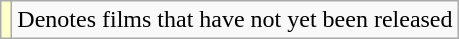<table class="wikitable">
<tr>
<td style="background:#ffc;"></td>
<td>Denotes films that have not yet been released</td>
</tr>
</table>
